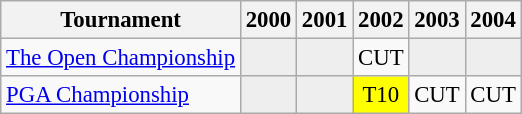<table class="wikitable" style="font-size:95%;text-align:center;">
<tr>
<th>Tournament</th>
<th>2000</th>
<th>2001</th>
<th>2002</th>
<th>2003</th>
<th>2004</th>
</tr>
<tr>
<td align=left><a href='#'>The Open Championship</a></td>
<td style="background:#eeeeee;"></td>
<td style="background:#eeeeee;"></td>
<td>CUT</td>
<td style="background:#eeeeee;"></td>
<td style="background:#eeeeee;"></td>
</tr>
<tr>
<td align=left><a href='#'>PGA Championship</a></td>
<td style="background:#eeeeee;"></td>
<td style="background:#eeeeee;"></td>
<td style="background:yellow;">T10</td>
<td>CUT</td>
<td>CUT</td>
</tr>
</table>
